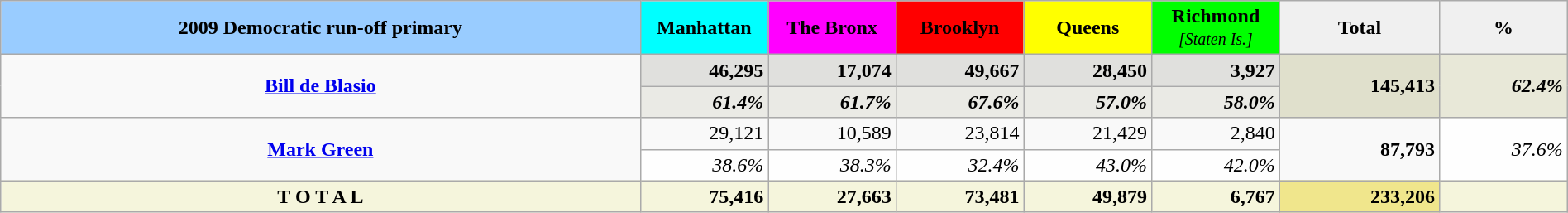<table class="wikitable" style="width:100%; text-align:right;">
<tr style="text-align:center;">
<td style="width:40%; background:#9cf;"><strong>2009 Democratic run-off primary</strong></td>
<td style="width:8%; background:aqua;"><strong>Manhattan</strong></td>
<td style="width:8%; background:magenta;"><strong>The Bronx</strong></td>
<td style="width:8%; background:red;"><strong>Brooklyn</strong></td>
<td style="width:8%; background:yellow;"><strong>Queens</strong></td>
<td style="width:8%; background:lime;"><strong>Richmond</strong> <small><em>[Staten Is.]</em></small></td>
<td style="width:10%; background:#f0f0f0;"><strong>Total</strong></td>
<td style="width:8%; background:#f0f0f0;"><strong>%</strong></td>
</tr>
<tr>
<td rowspan="2" style="text-align:center;"><strong><a href='#'>Bill de Blasio</a></strong></td>
<td style="background:#e0e0dd;"><strong>46,295</strong></td>
<td style="background:#e0e0dd;"><strong>17,074</strong></td>
<td style="background:#e0e0dd;"><strong>49,667</strong></td>
<td style="background:#e0e0dd;"><strong>28,450</strong></td>
<td style="background:#e0e0dd;"><strong>3,927</strong></td>
<td rowspan="2" style="background:#e0e0cc;"><strong>145,413</strong></td>
<td rowspan="2" style="background:#e8e8d8;"><strong><em>62.4%</em></strong></td>
</tr>
<tr style="background:#eaeae5;">
<td><strong><em>61.4%</em></strong></td>
<td><strong><em>61.7%</em></strong></td>
<td><strong><em>67.6%</em></strong></td>
<td><strong><em>57.0%</em></strong></td>
<td><strong><em>58.0%</em></strong></td>
</tr>
<tr>
<td rowspan="2" style="text-align:center;"><strong><a href='#'>Mark Green</a></strong></td>
<td>29,121</td>
<td>10,589</td>
<td>23,814</td>
<td>21,429</td>
<td>2,840</td>
<td rowspan="2"><strong>87,793</strong></td>
<td rowspan="2" style="background:#fefefe;"><em>37.6%</em></td>
</tr>
<tr style="background:#fefefe;">
<td><em>38.6%</em></td>
<td><em>38.3%</em></td>
<td><em>32.4%</em></td>
<td><em>43.0%</em></td>
<td><em>42.0%</em></td>
</tr>
<tr style="background:beige;">
<td align=center><strong>T O T A L</strong></td>
<td><strong>75,416</strong></td>
<td><strong>27,663</strong></td>
<td><strong>73,481</strong></td>
<td><strong>49,879</strong></td>
<td><strong>6,767</strong></td>
<td bgcolor=khaki><strong>233,206</strong></td>
<td></td>
</tr>
</table>
